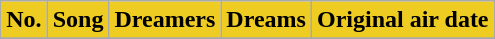<table class="wikitable plainrowheaders" margin:auto;">
<tr>
<th style="background: #EECC22;" "width:3em;">No.</th>
<th style="background: #EECC22;">Song</th>
<th style="background: #EECC22;">Dreamers</th>
<th style="background: #EECC22;">Dreams</th>
<th style="background: #EECC22;">Original air date</th>
</tr>
<tr>
</tr>
</table>
